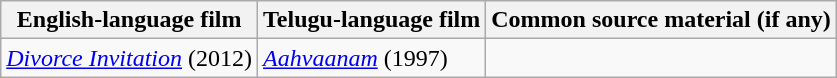<table class="wikitable">
<tr>
<th>English-language film</th>
<th>Telugu-language film</th>
<th>Common source material (if any)</th>
</tr>
<tr>
<td><em><a href='#'>Divorce Invitation</a></em> (2012)</td>
<td><em><a href='#'>Aahvaanam</a></em> (1997)</td>
<td></td>
</tr>
</table>
